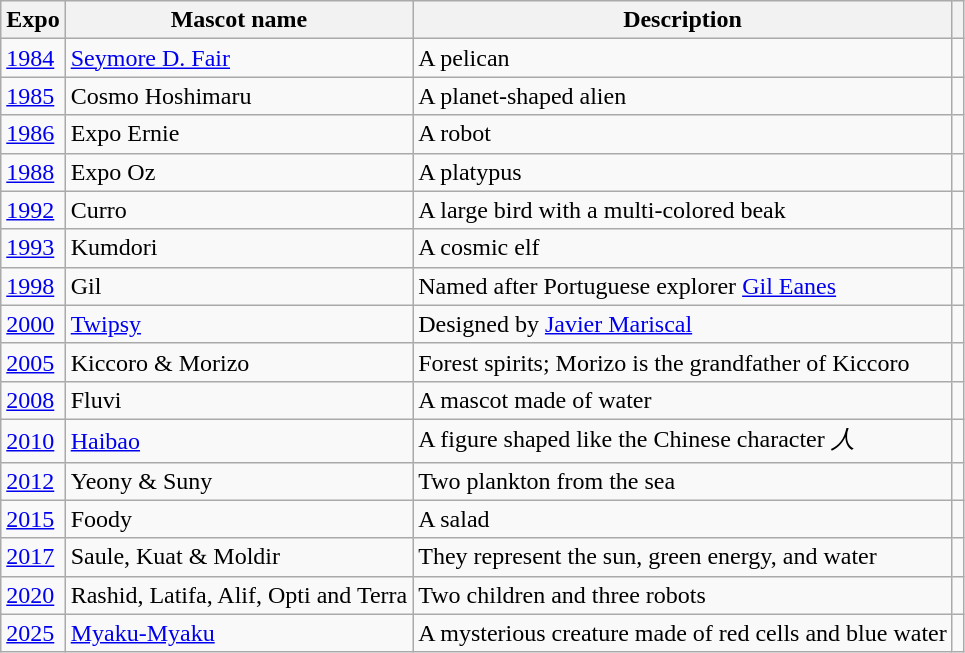<table class="wikitable">
<tr>
<th>Expo</th>
<th>Mascot name</th>
<th>Description</th>
<th></th>
</tr>
<tr>
<td><a href='#'>1984</a></td>
<td><a href='#'>Seymore D. Fair</a></td>
<td>A pelican</td>
<td></td>
</tr>
<tr>
<td><a href='#'>1985</a></td>
<td>Cosmo Hoshimaru</td>
<td>A planet-shaped alien</td>
<td></td>
</tr>
<tr>
<td><a href='#'>1986</a></td>
<td>Expo Ernie</td>
<td>A robot</td>
<td></td>
</tr>
<tr>
<td><a href='#'>1988</a></td>
<td>Expo Oz</td>
<td>A platypus</td>
<td></td>
</tr>
<tr>
<td><a href='#'>1992</a></td>
<td>Curro</td>
<td>A large bird with a multi-colored beak</td>
<td></td>
</tr>
<tr>
<td><a href='#'>1993</a></td>
<td>Kumdori</td>
<td>A cosmic elf</td>
<td></td>
</tr>
<tr>
<td><a href='#'>1998</a></td>
<td>Gil</td>
<td>Named after Portuguese explorer <a href='#'>Gil Eanes</a></td>
<td></td>
</tr>
<tr>
<td><a href='#'>2000</a></td>
<td><a href='#'>Twipsy</a></td>
<td>Designed by <a href='#'>Javier Mariscal</a></td>
<td></td>
</tr>
<tr>
<td><a href='#'>2005</a></td>
<td>Kiccoro & Morizo</td>
<td>Forest spirits; Morizo is the grandfather of Kiccoro</td>
<td></td>
</tr>
<tr>
<td><a href='#'>2008</a></td>
<td>Fluvi</td>
<td>A mascot made of water</td>
<td></td>
</tr>
<tr>
<td><a href='#'>2010</a></td>
<td><a href='#'>Haibao</a></td>
<td>A figure shaped like the Chinese character <em>人</em></td>
<td></td>
</tr>
<tr>
<td><a href='#'>2012</a></td>
<td>Yeony & Suny</td>
<td>Two plankton from the sea</td>
<td></td>
</tr>
<tr>
<td><a href='#'>2015</a></td>
<td>Foody</td>
<td>A salad</td>
<td></td>
</tr>
<tr>
<td><a href='#'>2017</a></td>
<td>Saule, Kuat & Moldir</td>
<td>They represent the sun, green energy, and water</td>
<td></td>
</tr>
<tr>
<td><a href='#'>2020</a></td>
<td>Rashid, Latifa, Alif, Opti and Terra</td>
<td>Two children and three robots</td>
<td></td>
</tr>
<tr>
<td><a href='#'>2025</a></td>
<td><a href='#'>Myaku-Myaku</a></td>
<td>A mysterious creature made of red cells and blue water</td>
<td></td>
</tr>
</table>
